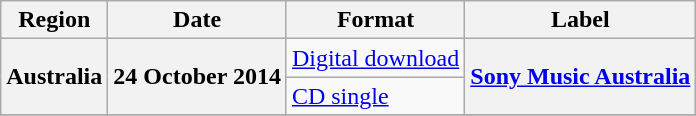<table class="wikitable plainrowheaders">
<tr>
<th scope="col">Region</th>
<th scope="col">Date</th>
<th scope="col">Format</th>
<th scope="col">Label</th>
</tr>
<tr>
<th scope="row" rowspan="2">Australia</th>
<th scope="row" rowspan="2">24 October 2014</th>
<td><a href='#'>Digital download</a></td>
<th scope="row" rowspan="2"><a href='#'>Sony Music Australia</a></th>
</tr>
<tr>
<td><a href='#'>CD single</a></td>
</tr>
<tr>
</tr>
</table>
